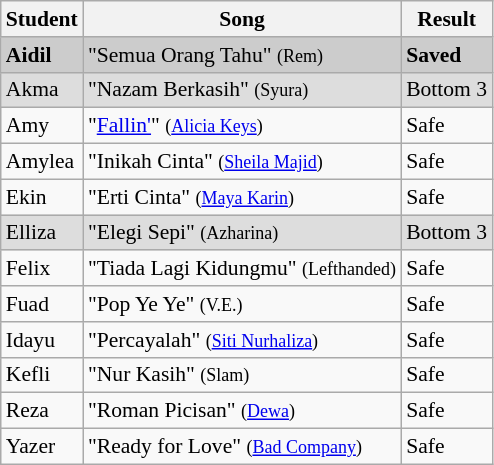<table class="wikitable" style="font-size:90%;">
<tr>
<th>Student</th>
<th>Song</th>
<th>Result</th>
</tr>
<tr bgcolor="#CCCCCC">
<td><strong>Aidil</strong></td>
<td>"Semua Orang Tahu" <small>(Rem)</small></td>
<td><strong>Saved</strong></td>
</tr>
<tr bgcolor="#DDDDDD">
<td>Akma</td>
<td>"Nazam Berkasih" <small>(Syura)</small></td>
<td>Bottom 3</td>
</tr>
<tr>
<td>Amy</td>
<td>"<a href='#'>Fallin'</a>" <small>(<a href='#'>Alicia Keys</a>)</small></td>
<td>Safe</td>
</tr>
<tr>
<td>Amylea</td>
<td>"Inikah Cinta" <small>(<a href='#'>Sheila Majid</a>)</small></td>
<td>Safe</td>
</tr>
<tr>
<td>Ekin</td>
<td>"Erti Cinta" <small>(<a href='#'>Maya Karin</a>)</small></td>
<td>Safe</td>
</tr>
<tr bgcolor="#DDDDDD">
<td>Elliza</td>
<td>"Elegi Sepi" <small>(Azharina)</small></td>
<td>Bottom 3</td>
</tr>
<tr>
<td>Felix</td>
<td>"Tiada Lagi Kidungmu" <small>(Lefthanded)</small></td>
<td>Safe</td>
</tr>
<tr>
<td>Fuad</td>
<td>"Pop Ye Ye" <small>(V.E.)</small></td>
<td>Safe</td>
</tr>
<tr>
<td>Idayu</td>
<td>"Percayalah" <small>(<a href='#'>Siti Nurhaliza</a>)</small></td>
<td>Safe</td>
</tr>
<tr>
<td>Kefli</td>
<td>"Nur Kasih" <small>(Slam)</small></td>
<td>Safe</td>
</tr>
<tr>
<td>Reza</td>
<td>"Roman Picisan" <small>(<a href='#'>Dewa</a>)</small></td>
<td>Safe</td>
</tr>
<tr>
<td>Yazer</td>
<td>"Ready for Love" <small>(<a href='#'>Bad Company</a>)</small></td>
<td>Safe</td>
</tr>
</table>
